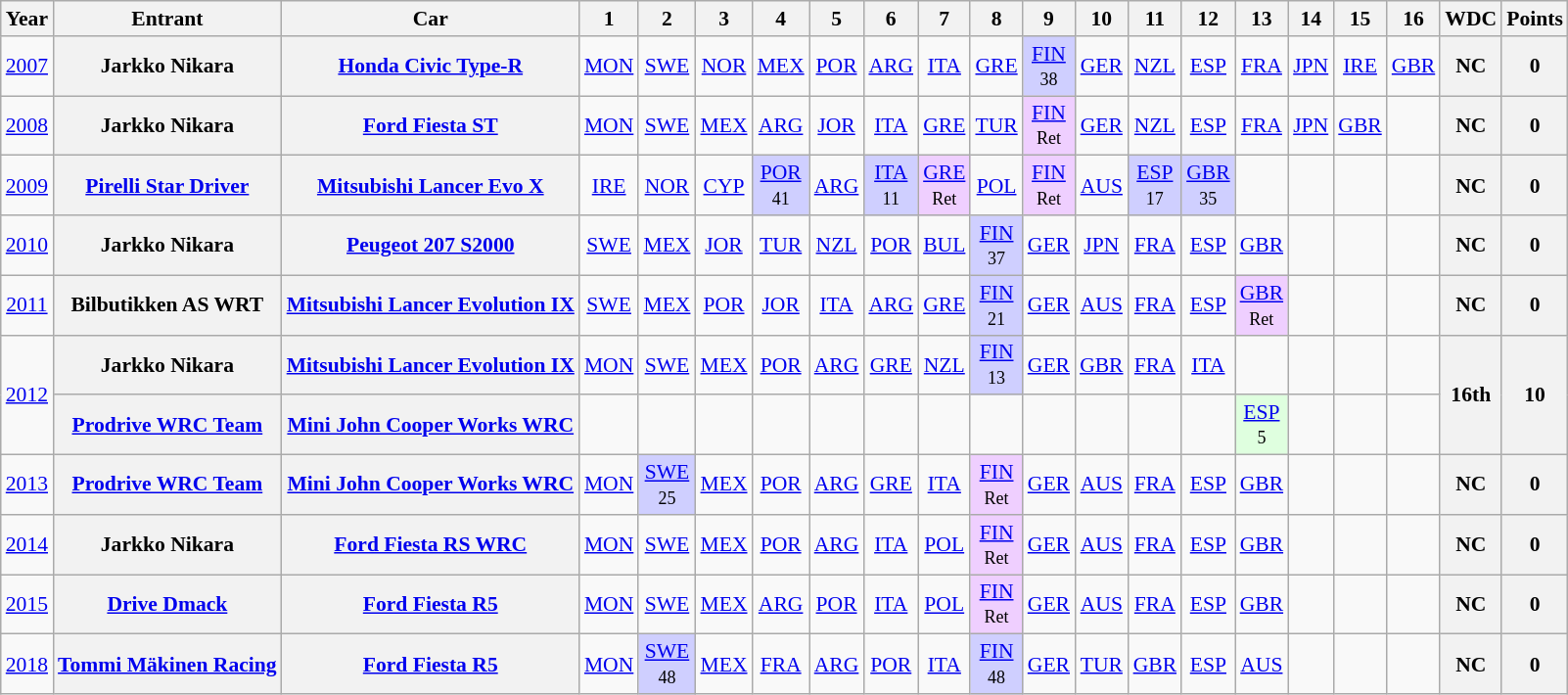<table class="wikitable" border="1" style="text-align:center; font-size:90%;">
<tr>
<th>Year</th>
<th>Entrant</th>
<th>Car</th>
<th>1</th>
<th>2</th>
<th>3</th>
<th>4</th>
<th>5</th>
<th>6</th>
<th>7</th>
<th>8</th>
<th>9</th>
<th>10</th>
<th>11</th>
<th>12</th>
<th>13</th>
<th>14</th>
<th>15</th>
<th>16</th>
<th>WDC</th>
<th>Points</th>
</tr>
<tr>
<td><a href='#'>2007</a></td>
<th>Jarkko Nikara</th>
<th><a href='#'>Honda Civic Type-R</a></th>
<td><a href='#'>MON</a></td>
<td><a href='#'>SWE</a></td>
<td><a href='#'>NOR</a></td>
<td><a href='#'>MEX</a></td>
<td><a href='#'>POR</a></td>
<td><a href='#'>ARG</a></td>
<td><a href='#'>ITA</a></td>
<td><a href='#'>GRE</a></td>
<td style="background:#CFCFFF;"><a href='#'>FIN</a><br><small>38</small></td>
<td><a href='#'>GER</a></td>
<td><a href='#'>NZL</a></td>
<td><a href='#'>ESP</a></td>
<td><a href='#'>FRA</a></td>
<td><a href='#'>JPN</a></td>
<td><a href='#'>IRE</a></td>
<td><a href='#'>GBR</a></td>
<th>NC</th>
<th>0</th>
</tr>
<tr>
<td><a href='#'>2008</a></td>
<th>Jarkko Nikara</th>
<th><a href='#'>Ford Fiesta ST</a></th>
<td><a href='#'>MON</a></td>
<td><a href='#'>SWE</a></td>
<td><a href='#'>MEX</a></td>
<td><a href='#'>ARG</a></td>
<td><a href='#'>JOR</a></td>
<td><a href='#'>ITA</a></td>
<td><a href='#'>GRE</a></td>
<td><a href='#'>TUR</a></td>
<td style="background:#EFCFFF;"><a href='#'>FIN</a><br><small>Ret</small></td>
<td><a href='#'>GER</a></td>
<td><a href='#'>NZL</a></td>
<td><a href='#'>ESP</a></td>
<td><a href='#'>FRA</a></td>
<td><a href='#'>JPN</a></td>
<td><a href='#'>GBR</a></td>
<td></td>
<th>NC</th>
<th>0</th>
</tr>
<tr>
<td><a href='#'>2009</a></td>
<th><a href='#'>Pirelli Star Driver</a></th>
<th><a href='#'>Mitsubishi Lancer Evo X</a></th>
<td><a href='#'>IRE</a></td>
<td><a href='#'>NOR</a></td>
<td><a href='#'>CYP</a></td>
<td style="background:#CFCFFF;"><a href='#'>POR</a><br><small>41</small></td>
<td><a href='#'>ARG</a></td>
<td style="background:#CFCFFF;"><a href='#'>ITA</a><br><small>11</small></td>
<td style="background:#EFCFFF;"><a href='#'>GRE</a><br><small>Ret</small></td>
<td><a href='#'>POL</a></td>
<td style="background:#EFCFFF;"><a href='#'>FIN</a><br><small>Ret</small></td>
<td><a href='#'>AUS</a></td>
<td style="background:#CFCFFF;"><a href='#'>ESP</a><br><small>17</small></td>
<td style="background:#CFCFFF;"><a href='#'>GBR</a><br><small>35</small></td>
<td></td>
<td></td>
<td></td>
<td></td>
<th>NC</th>
<th>0</th>
</tr>
<tr>
<td><a href='#'>2010</a></td>
<th>Jarkko Nikara</th>
<th><a href='#'>Peugeot 207 S2000</a></th>
<td><a href='#'>SWE</a></td>
<td><a href='#'>MEX</a></td>
<td><a href='#'>JOR</a></td>
<td><a href='#'>TUR</a></td>
<td><a href='#'>NZL</a></td>
<td><a href='#'>POR</a></td>
<td><a href='#'>BUL</a></td>
<td style="background:#CFCFFF;"><a href='#'>FIN</a><br><small>37</small></td>
<td><a href='#'>GER</a></td>
<td><a href='#'>JPN</a></td>
<td><a href='#'>FRA</a></td>
<td><a href='#'>ESP</a></td>
<td><a href='#'>GBR</a></td>
<td></td>
<td></td>
<td></td>
<th>NC</th>
<th>0</th>
</tr>
<tr>
<td><a href='#'>2011</a></td>
<th>Bilbutikken AS WRT</th>
<th><a href='#'>Mitsubishi Lancer Evolution IX</a></th>
<td><a href='#'>SWE</a></td>
<td><a href='#'>MEX</a></td>
<td><a href='#'>POR</a></td>
<td><a href='#'>JOR</a></td>
<td><a href='#'>ITA</a></td>
<td><a href='#'>ARG</a></td>
<td><a href='#'>GRE</a></td>
<td style="background:#CFCFFF;"><a href='#'>FIN</a><br><small>21</small></td>
<td><a href='#'>GER</a></td>
<td><a href='#'>AUS</a></td>
<td><a href='#'>FRA</a></td>
<td><a href='#'>ESP</a></td>
<td style="background:#EFCFFF;"><a href='#'>GBR</a><br><small>Ret</small></td>
<td></td>
<td></td>
<td></td>
<th>NC</th>
<th>0</th>
</tr>
<tr>
<td rowspan="2"><a href='#'>2012</a></td>
<th>Jarkko Nikara</th>
<th><a href='#'>Mitsubishi Lancer Evolution IX</a></th>
<td><a href='#'>MON</a></td>
<td><a href='#'>SWE</a></td>
<td><a href='#'>MEX</a></td>
<td><a href='#'>POR</a></td>
<td><a href='#'>ARG</a></td>
<td><a href='#'>GRE</a></td>
<td><a href='#'>NZL</a></td>
<td style="background:#CFCFFF;"><a href='#'>FIN</a><br><small>13</small></td>
<td><a href='#'>GER</a></td>
<td><a href='#'>GBR</a></td>
<td><a href='#'>FRA</a></td>
<td><a href='#'>ITA</a></td>
<td></td>
<td></td>
<td></td>
<td></td>
<th rowspan="2">16th</th>
<th rowspan="2">10</th>
</tr>
<tr>
<th><a href='#'>Prodrive WRC Team</a></th>
<th><a href='#'>Mini John Cooper Works WRC</a></th>
<td></td>
<td></td>
<td></td>
<td></td>
<td></td>
<td></td>
<td></td>
<td></td>
<td></td>
<td></td>
<td></td>
<td></td>
<td style="background:#DFFFDF;"><a href='#'>ESP</a><br><small>5</small></td>
<td></td>
<td></td>
<td></td>
</tr>
<tr>
<td><a href='#'>2013</a></td>
<th><a href='#'>Prodrive WRC Team</a></th>
<th><a href='#'>Mini John Cooper Works WRC</a></th>
<td><a href='#'>MON</a></td>
<td style="background:#CFCFFF;"><a href='#'>SWE</a><br><small>25</small></td>
<td><a href='#'>MEX</a></td>
<td><a href='#'>POR</a></td>
<td><a href='#'>ARG</a></td>
<td><a href='#'>GRE</a></td>
<td><a href='#'>ITA</a></td>
<td style="background:#EFCFFF;"><a href='#'>FIN</a><br><small>Ret</small></td>
<td><a href='#'>GER</a></td>
<td><a href='#'>AUS</a></td>
<td><a href='#'>FRA</a></td>
<td><a href='#'>ESP</a></td>
<td><a href='#'>GBR</a></td>
<td></td>
<td></td>
<td></td>
<th>NC</th>
<th>0</th>
</tr>
<tr>
<td><a href='#'>2014</a></td>
<th>Jarkko Nikara</th>
<th><a href='#'>Ford Fiesta RS WRC</a></th>
<td><a href='#'>MON</a></td>
<td><a href='#'>SWE</a></td>
<td><a href='#'>MEX</a></td>
<td><a href='#'>POR</a></td>
<td><a href='#'>ARG</a></td>
<td><a href='#'>ITA</a></td>
<td><a href='#'>POL</a></td>
<td style="background:#EFCFFF;"><a href='#'>FIN</a><br><small>Ret</small></td>
<td><a href='#'>GER</a></td>
<td><a href='#'>AUS</a></td>
<td><a href='#'>FRA</a></td>
<td><a href='#'>ESP</a></td>
<td><a href='#'>GBR</a></td>
<td></td>
<td></td>
<td></td>
<th>NC</th>
<th>0</th>
</tr>
<tr>
<td><a href='#'>2015</a></td>
<th><a href='#'>Drive Dmack</a></th>
<th><a href='#'>Ford Fiesta R5</a></th>
<td><a href='#'>MON</a></td>
<td><a href='#'>SWE</a></td>
<td><a href='#'>MEX</a></td>
<td><a href='#'>ARG</a></td>
<td><a href='#'>POR</a></td>
<td><a href='#'>ITA</a></td>
<td><a href='#'>POL</a></td>
<td style="background:#EFCFFF;"><a href='#'>FIN</a><br><small>Ret</small></td>
<td><a href='#'>GER</a></td>
<td><a href='#'>AUS</a></td>
<td><a href='#'>FRA</a></td>
<td><a href='#'>ESP</a></td>
<td><a href='#'>GBR</a></td>
<td></td>
<td></td>
<td></td>
<th>NC</th>
<th>0</th>
</tr>
<tr>
<td><a href='#'>2018</a></td>
<th><a href='#'>Tommi Mäkinen Racing</a></th>
<th><a href='#'>Ford Fiesta R5</a></th>
<td><a href='#'>MON</a></td>
<td style="background:#CFCFFF;"><a href='#'>SWE</a><br><small>48</small></td>
<td><a href='#'>MEX</a></td>
<td><a href='#'>FRA</a></td>
<td><a href='#'>ARG</a></td>
<td><a href='#'>POR</a></td>
<td><a href='#'>ITA</a></td>
<td style="background:#CFCFFF;"><a href='#'>FIN</a><br><small>48</small></td>
<td><a href='#'>GER</a></td>
<td><a href='#'>TUR</a></td>
<td><a href='#'>GBR</a></td>
<td><a href='#'>ESP</a></td>
<td><a href='#'>AUS</a></td>
<td></td>
<td></td>
<td></td>
<th>NC</th>
<th>0</th>
</tr>
</table>
